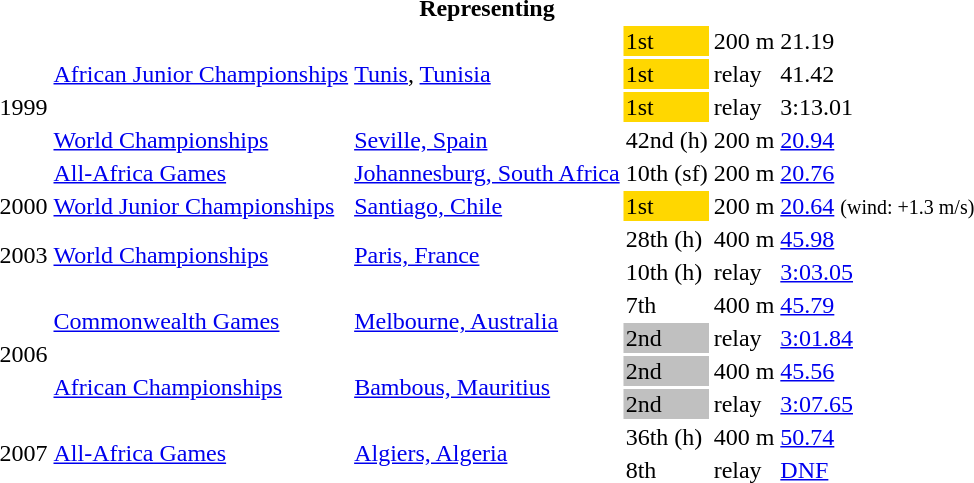<table>
<tr>
<th colspan="6">Representing </th>
</tr>
<tr>
<td rowspan=5>1999</td>
<td rowspan=3><a href='#'>African Junior Championships</a></td>
<td rowspan=3><a href='#'>Tunis</a>, <a href='#'>Tunisia</a></td>
<td bgcolor="gold">1st</td>
<td>200 m</td>
<td>21.19</td>
</tr>
<tr>
<td bgcolor="gold">1st</td>
<td> relay</td>
<td>41.42</td>
</tr>
<tr>
<td bgcolor="gold">1st</td>
<td> relay</td>
<td>3:13.01</td>
</tr>
<tr>
<td><a href='#'>World Championships</a></td>
<td><a href='#'>Seville, Spain</a></td>
<td>42nd (h)</td>
<td>200 m</td>
<td><a href='#'>20.94</a></td>
</tr>
<tr>
<td><a href='#'>All-Africa Games</a></td>
<td><a href='#'>Johannesburg, South Africa</a></td>
<td>10th (sf)</td>
<td>200 m</td>
<td><a href='#'>20.76</a></td>
</tr>
<tr>
<td>2000</td>
<td><a href='#'>World Junior Championships</a></td>
<td><a href='#'>Santiago, Chile</a></td>
<td bgcolor="gold">1st</td>
<td>200 m</td>
<td><a href='#'>20.64</a> <small>(wind: +1.3 m/s)</small></td>
</tr>
<tr>
<td rowspan=2>2003</td>
<td rowspan=2><a href='#'>World Championships</a></td>
<td rowspan=2><a href='#'>Paris, France</a></td>
<td>28th (h)</td>
<td>400 m</td>
<td><a href='#'>45.98</a></td>
</tr>
<tr>
<td>10th (h)</td>
<td> relay</td>
<td><a href='#'>3:03.05</a></td>
</tr>
<tr>
<td rowspan=4>2006</td>
<td rowspan=2><a href='#'>Commonwealth Games</a></td>
<td rowspan=2><a href='#'>Melbourne, Australia</a></td>
<td>7th</td>
<td>400 m</td>
<td><a href='#'>45.79</a></td>
</tr>
<tr>
<td bgcolor=silver>2nd</td>
<td> relay</td>
<td><a href='#'>3:01.84</a></td>
</tr>
<tr>
<td rowspan=2><a href='#'>African Championships</a></td>
<td rowspan=2><a href='#'>Bambous, Mauritius</a></td>
<td bgcolor="silver">2nd</td>
<td>400 m</td>
<td><a href='#'>45.56</a></td>
</tr>
<tr>
<td bgcolor="silver">2nd</td>
<td> relay</td>
<td><a href='#'>3:07.65</a></td>
</tr>
<tr>
<td rowspan=2>2007</td>
<td rowspan=2><a href='#'>All-Africa Games</a></td>
<td rowspan=2><a href='#'>Algiers, Algeria</a></td>
<td>36th (h)</td>
<td>400 m</td>
<td><a href='#'>50.74</a></td>
</tr>
<tr>
<td>8th</td>
<td> relay</td>
<td><a href='#'>DNF</a></td>
</tr>
</table>
